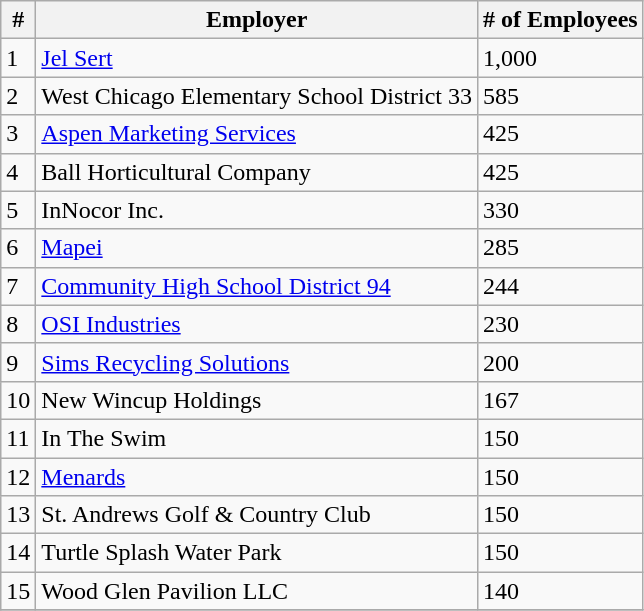<table class="wikitable sortable" border="1">
<tr>
<th>#</th>
<th>Employer</th>
<th># of Employees</th>
</tr>
<tr>
<td>1</td>
<td><a href='#'>Jel Sert</a></td>
<td>1,000</td>
</tr>
<tr>
<td>2</td>
<td>West Chicago Elementary School District 33</td>
<td>585</td>
</tr>
<tr>
<td>3</td>
<td><a href='#'>Aspen Marketing Services</a></td>
<td>425</td>
</tr>
<tr>
<td>4</td>
<td>Ball Horticultural Company</td>
<td>425</td>
</tr>
<tr>
<td>5</td>
<td>InNocor Inc.</td>
<td>330</td>
</tr>
<tr>
<td>6</td>
<td><a href='#'>Mapei</a></td>
<td>285</td>
</tr>
<tr>
<td>7</td>
<td><a href='#'>Community High School District 94</a></td>
<td>244</td>
</tr>
<tr>
<td>8</td>
<td><a href='#'>OSI Industries</a></td>
<td>230</td>
</tr>
<tr>
<td>9</td>
<td><a href='#'>Sims Recycling Solutions</a></td>
<td>200</td>
</tr>
<tr>
<td>10</td>
<td>New Wincup Holdings</td>
<td>167</td>
</tr>
<tr>
<td>11</td>
<td>In The Swim</td>
<td>150</td>
</tr>
<tr>
<td>12</td>
<td><a href='#'>Menards</a></td>
<td>150</td>
</tr>
<tr>
<td>13</td>
<td>St. Andrews Golf & Country Club</td>
<td>150</td>
</tr>
<tr>
<td>14</td>
<td>Turtle Splash Water Park</td>
<td>150</td>
</tr>
<tr>
<td>15</td>
<td>Wood Glen Pavilion LLC</td>
<td>140</td>
</tr>
<tr>
</tr>
</table>
